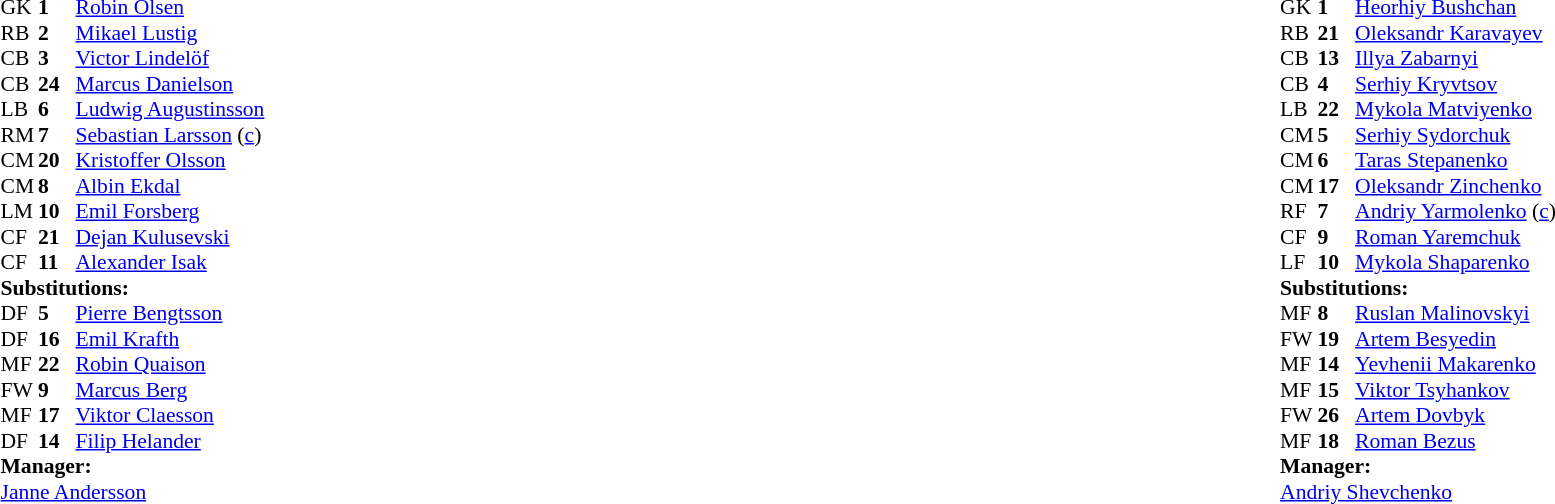<table width="100%">
<tr>
<td valign="top" width="40%"><br><table style="font-size:90%" cellspacing="0" cellpadding="0">
<tr>
<th width=25></th>
<th width=25></th>
</tr>
<tr>
<td>GK</td>
<td><strong>1</strong></td>
<td><a href='#'>Robin Olsen</a></td>
</tr>
<tr>
<td>RB</td>
<td><strong>2</strong></td>
<td><a href='#'>Mikael Lustig</a></td>
<td></td>
<td></td>
</tr>
<tr>
<td>CB</td>
<td><strong>3</strong></td>
<td><a href='#'>Victor Lindelöf</a></td>
</tr>
<tr>
<td>CB</td>
<td><strong>24</strong></td>
<td><a href='#'>Marcus Danielson</a></td>
<td></td>
</tr>
<tr>
<td>LB</td>
<td><strong>6</strong></td>
<td><a href='#'>Ludwig Augustinsson</a></td>
<td></td>
<td></td>
</tr>
<tr>
<td>RM</td>
<td><strong>7</strong></td>
<td><a href='#'>Sebastian Larsson</a> (<a href='#'>c</a>)</td>
<td></td>
<td></td>
</tr>
<tr>
<td>CM</td>
<td><strong>20</strong></td>
<td><a href='#'>Kristoffer Olsson</a></td>
<td></td>
<td></td>
</tr>
<tr>
<td>CM</td>
<td><strong>8</strong></td>
<td><a href='#'>Albin Ekdal</a></td>
</tr>
<tr>
<td>LM</td>
<td><strong>10</strong></td>
<td><a href='#'>Emil Forsberg</a></td>
<td></td>
</tr>
<tr>
<td>CF</td>
<td><strong>21</strong></td>
<td><a href='#'>Dejan Kulusevski</a></td>
<td></td>
<td></td>
</tr>
<tr>
<td>CF</td>
<td><strong>11</strong></td>
<td><a href='#'>Alexander Isak</a></td>
<td></td>
<td></td>
</tr>
<tr>
<td colspan=3><strong>Substitutions:</strong></td>
</tr>
<tr>
<td>DF</td>
<td><strong>5</strong></td>
<td><a href='#'>Pierre Bengtsson</a></td>
<td></td>
<td></td>
</tr>
<tr>
<td>DF</td>
<td><strong>16</strong></td>
<td><a href='#'>Emil Krafth</a></td>
<td></td>
<td></td>
</tr>
<tr>
<td>MF</td>
<td><strong>22</strong></td>
<td><a href='#'>Robin Quaison</a></td>
<td></td>
<td></td>
</tr>
<tr>
<td>FW</td>
<td><strong>9</strong></td>
<td><a href='#'>Marcus Berg</a></td>
<td></td>
<td></td>
</tr>
<tr>
<td>MF</td>
<td><strong>17</strong></td>
<td><a href='#'>Viktor Claesson</a></td>
<td></td>
<td></td>
</tr>
<tr>
<td>DF</td>
<td><strong>14</strong></td>
<td><a href='#'>Filip Helander</a></td>
<td></td>
<td></td>
</tr>
<tr>
<td colspan=3><strong>Manager:</strong></td>
</tr>
<tr>
<td colspan=3><a href='#'>Janne Andersson</a></td>
</tr>
</table>
</td>
<td valign="top"></td>
<td valign="top" width="50%"><br><table style="font-size:90%; margin:auto" cellspacing="0" cellpadding="0">
<tr>
<th width=25></th>
<th width=25></th>
</tr>
<tr>
<td>GK</td>
<td><strong>1</strong></td>
<td><a href='#'>Heorhiy Bushchan</a></td>
</tr>
<tr>
<td>RB</td>
<td><strong>21</strong></td>
<td><a href='#'>Oleksandr Karavayev</a></td>
</tr>
<tr>
<td>CB</td>
<td><strong>13</strong></td>
<td><a href='#'>Illya Zabarnyi</a></td>
</tr>
<tr>
<td>CB</td>
<td><strong>4</strong></td>
<td><a href='#'>Serhiy Kryvtsov</a></td>
</tr>
<tr>
<td>LB</td>
<td><strong>22</strong></td>
<td><a href='#'>Mykola Matviyenko</a></td>
</tr>
<tr>
<td>CM</td>
<td><strong>5</strong></td>
<td><a href='#'>Serhiy Sydorchuk</a></td>
<td></td>
<td></td>
</tr>
<tr>
<td>CM</td>
<td><strong>6</strong></td>
<td><a href='#'>Taras Stepanenko</a></td>
<td></td>
<td></td>
</tr>
<tr>
<td>CM</td>
<td><strong>17</strong></td>
<td><a href='#'>Oleksandr Zinchenko</a></td>
</tr>
<tr>
<td>RF</td>
<td><strong>7</strong></td>
<td><a href='#'>Andriy Yarmolenko</a> (<a href='#'>c</a>)</td>
<td></td>
<td></td>
</tr>
<tr>
<td>CF</td>
<td><strong>9</strong></td>
<td><a href='#'>Roman Yaremchuk</a></td>
<td></td>
<td></td>
</tr>
<tr>
<td>LF</td>
<td><strong>10</strong></td>
<td><a href='#'>Mykola Shaparenko</a></td>
<td></td>
<td></td>
</tr>
<tr>
<td colspan=3><strong>Substitutions:</strong></td>
</tr>
<tr>
<td>MF</td>
<td><strong>8</strong></td>
<td><a href='#'>Ruslan Malinovskyi</a></td>
<td></td>
<td></td>
</tr>
<tr>
<td>FW</td>
<td><strong>19</strong></td>
<td><a href='#'>Artem Besyedin</a></td>
<td></td>
<td></td>
<td></td>
</tr>
<tr>
<td>MF</td>
<td><strong>14</strong></td>
<td><a href='#'>Yevhenii Makarenko</a></td>
<td></td>
<td></td>
</tr>
<tr>
<td>MF</td>
<td><strong>15</strong></td>
<td><a href='#'>Viktor Tsyhankov</a></td>
<td></td>
<td></td>
<td></td>
</tr>
<tr>
<td>FW</td>
<td><strong>26</strong></td>
<td><a href='#'>Artem Dovbyk</a></td>
<td></td>
<td></td>
</tr>
<tr>
<td>MF</td>
<td><strong>18</strong></td>
<td><a href='#'>Roman Bezus</a></td>
<td></td>
<td></td>
</tr>
<tr>
<td colspan=3><strong>Manager:</strong></td>
</tr>
<tr>
<td colspan=3><a href='#'>Andriy Shevchenko</a></td>
</tr>
</table>
</td>
</tr>
</table>
